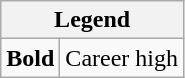<table class="wikitable mw-collapsible mw-collapsed">
<tr>
<th colspan="2">Legend</th>
</tr>
<tr>
<td><strong>Bold</strong></td>
<td>Career high</td>
</tr>
</table>
